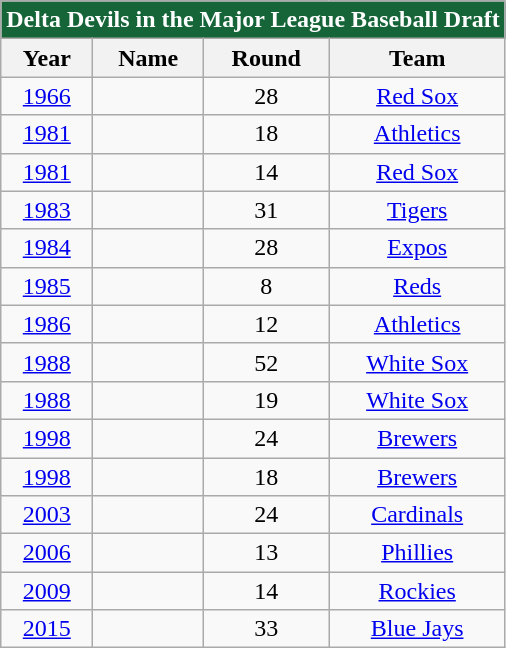<table class="wikitable sortable collapsible collapsed" style="text-align:center">
<tr>
<th colspan=4 style="background:#166539; color:#FFFFFF">Delta Devils in the Major League Baseball Draft</th>
</tr>
<tr>
<th Year>Year</th>
<th Player>Name</th>
<th Round>Round</th>
<th Team>Team</th>
</tr>
<tr>
<td><a href='#'>1966</a></td>
<td></td>
<td>28</td>
<td><a href='#'>Red Sox</a></td>
</tr>
<tr>
<td><a href='#'>1981</a></td>
<td></td>
<td>18</td>
<td><a href='#'>Athletics</a></td>
</tr>
<tr>
<td><a href='#'>1981</a></td>
<td></td>
<td>14</td>
<td><a href='#'>Red Sox</a></td>
</tr>
<tr>
<td><a href='#'>1983</a></td>
<td></td>
<td>31</td>
<td><a href='#'>Tigers</a></td>
</tr>
<tr>
<td><a href='#'>1984</a></td>
<td></td>
<td>28</td>
<td><a href='#'>Expos</a></td>
</tr>
<tr>
<td><a href='#'>1985</a></td>
<td></td>
<td>8</td>
<td><a href='#'>Reds</a></td>
</tr>
<tr>
<td><a href='#'>1986</a></td>
<td></td>
<td>12</td>
<td><a href='#'>Athletics</a></td>
</tr>
<tr>
<td><a href='#'>1988</a></td>
<td></td>
<td>52</td>
<td><a href='#'>White Sox</a></td>
</tr>
<tr>
<td><a href='#'>1988</a></td>
<td></td>
<td>19</td>
<td><a href='#'>White Sox</a></td>
</tr>
<tr>
<td><a href='#'>1998</a></td>
<td></td>
<td>24</td>
<td><a href='#'>Brewers</a></td>
</tr>
<tr>
<td><a href='#'>1998</a></td>
<td></td>
<td>18</td>
<td><a href='#'>Brewers</a></td>
</tr>
<tr>
<td><a href='#'>2003</a></td>
<td></td>
<td>24</td>
<td><a href='#'>Cardinals</a></td>
</tr>
<tr>
<td><a href='#'>2006</a></td>
<td></td>
<td>13</td>
<td><a href='#'>Phillies</a></td>
</tr>
<tr>
<td><a href='#'>2009</a></td>
<td></td>
<td>14</td>
<td><a href='#'>Rockies</a></td>
</tr>
<tr>
<td><a href='#'>2015</a></td>
<td></td>
<td>33</td>
<td><a href='#'>Blue Jays</a></td>
</tr>
</table>
